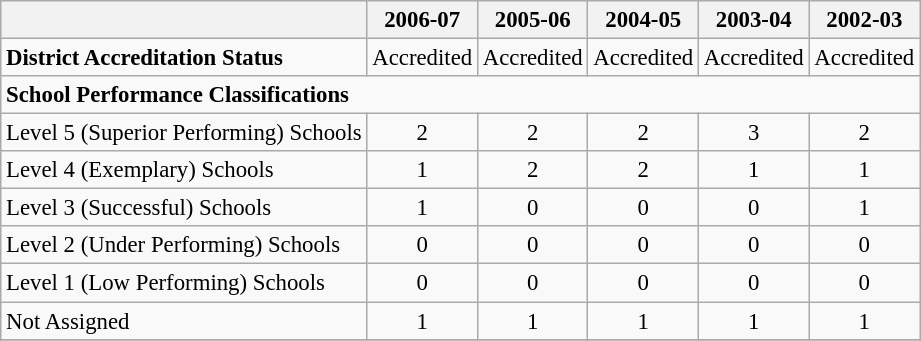<table class="wikitable" style="font-size: 95%;">
<tr>
<th></th>
<th>2006-07</th>
<th>2005-06</th>
<th>2004-05</th>
<th>2003-04</th>
<th>2002-03</th>
</tr>
<tr>
<td align="left"><strong>District Accreditation Status</strong></td>
<td align="center">Accredited</td>
<td align="center">Accredited</td>
<td align="center">Accredited</td>
<td align="center">Accredited</td>
<td align="center">Accredited</td>
</tr>
<tr>
<td align="left" colspan="6"><strong>School Performance Classifications</strong></td>
</tr>
<tr>
<td align="left">Level 5 (Superior Performing) Schools</td>
<td align="center">2</td>
<td align="center">2</td>
<td align="center">2</td>
<td align="center">3</td>
<td align="center">2</td>
</tr>
<tr>
<td align="left">Level 4 (Exemplary) Schools</td>
<td align="center">1</td>
<td align="center">2</td>
<td align="center">2</td>
<td align="center">1</td>
<td align="center">1</td>
</tr>
<tr>
<td align="left">Level 3 (Successful) Schools</td>
<td align="center">1</td>
<td align="center">0</td>
<td align="center">0</td>
<td align="center">0</td>
<td align="center">1</td>
</tr>
<tr>
<td align="left">Level 2 (Under Performing) Schools</td>
<td align="center">0</td>
<td align="center">0</td>
<td align="center">0</td>
<td align="center">0</td>
<td align="center">0</td>
</tr>
<tr>
<td align="left">Level 1 (Low Performing) Schools</td>
<td align="center">0</td>
<td align="center">0</td>
<td align="center">0</td>
<td align="center">0</td>
<td align="center">0</td>
</tr>
<tr>
<td align="left">Not Assigned</td>
<td align="center">1</td>
<td align="center">1</td>
<td align="center">1</td>
<td align="center">1</td>
<td align="center">1</td>
</tr>
<tr>
</tr>
</table>
